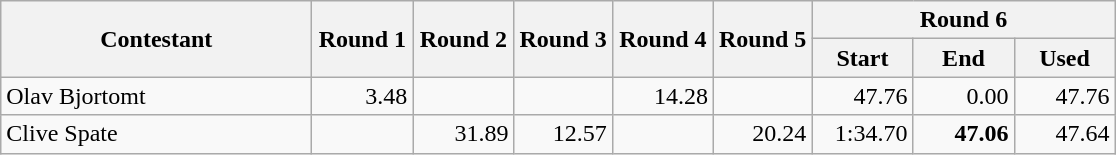<table class="wikitable">
<tr>
<th rowspan="2" width="200">Contestant</th>
<th rowspan="2" width="60">Round 1</th>
<th rowspan="2" width="60">Round 2</th>
<th rowspan="2">Round 3</th>
<th rowspan="2" width="60">Round 4</th>
<th rowspan="2">Round 5</th>
<th colspan="3">Round 6</th>
</tr>
<tr>
<th width="60">Start</th>
<th width="60">End</th>
<th width="60">Used</th>
</tr>
<tr>
<td>Olav Bjortomt</td>
<td align="right">3.48</td>
<td align="right"></td>
<td align="right"></td>
<td align="right">14.28</td>
<td align="right"></td>
<td align="right">47.76</td>
<td align="right">0.00</td>
<td align="right">47.76</td>
</tr>
<tr>
<td>Clive Spate</td>
<td align="right"></td>
<td align="right">31.89</td>
<td align="right">12.57</td>
<td align="right"></td>
<td align="right">20.24</td>
<td align="right">1:34.70</td>
<td align="right"><strong>47.06</strong></td>
<td align="right">47.64</td>
</tr>
</table>
